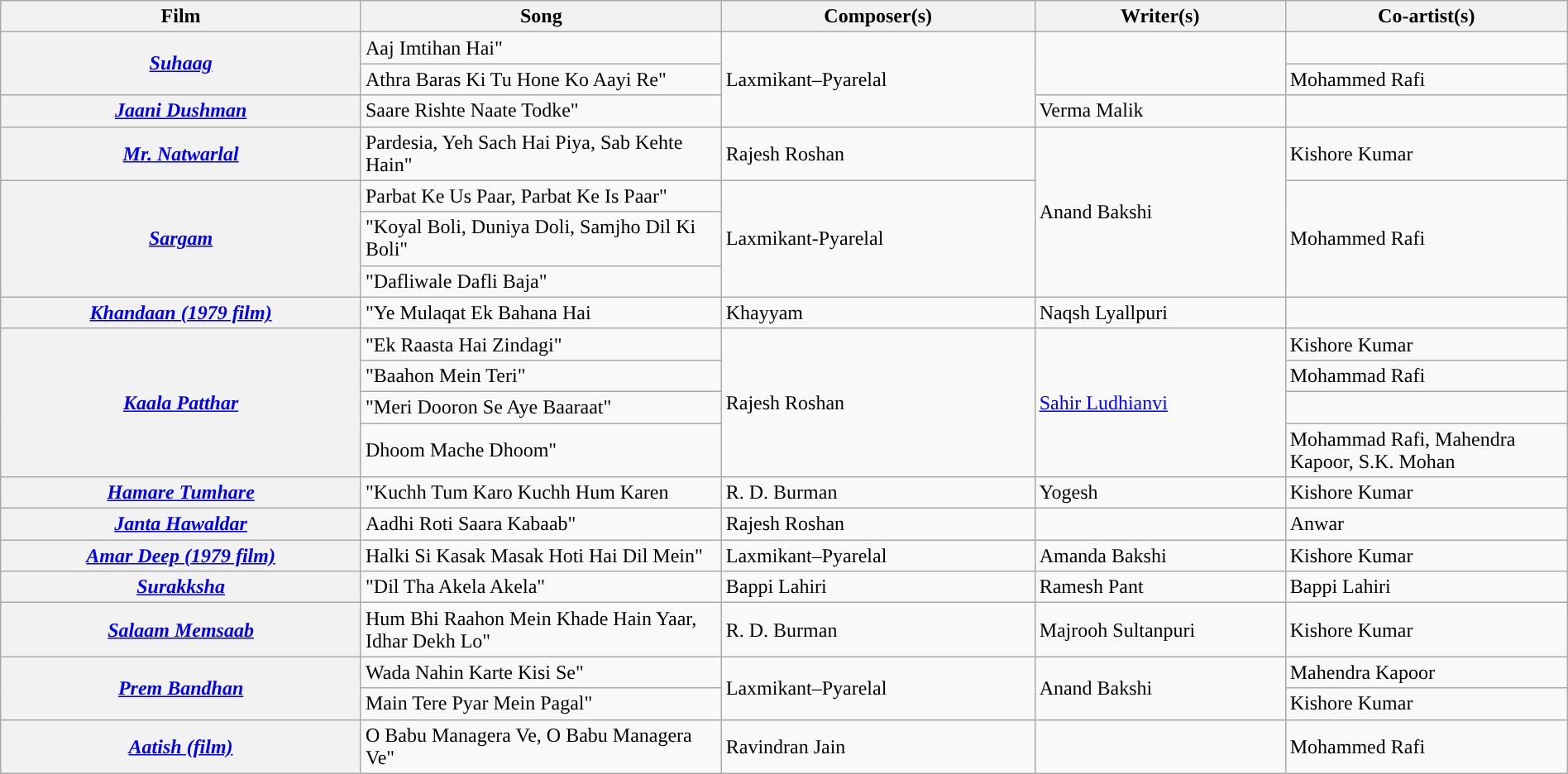<table class="wikitable plainrowheaders" style="width:100%; textcolor:#000">
<tr style="background:#b0e0e66;">
<th scope="col" style="width:23%;"><strong>Film</strong></th>
<th scope="col" style="width:23%;"><strong>Song</strong></th>
<th scope="col" style="width:20%;"><strong>Composer(s)</strong></th>
<th scope="col" style="width:16%;"><strong>Writer(s)</strong></th>
<th scope="col" style="width:18%;"><strong>Co-artist(s)</strong></th>
</tr>
<tr>
<th Rowspan=2><em><a href='#'>Suhaag</a></em></th>
<td>Aaj Imtihan Hai"</td>
<td rowspan=3>Laxmikant–Pyarelal</td>
<td rowspan=2></td>
<td></td>
</tr>
<tr>
<td>Athra Baras Ki Tu Hone Ko Aayi Re"</td>
<td>Mohammed Rafi</td>
</tr>
<tr>
<th><em><a href='#'>Jaani Dushman</a></em></th>
<td>Saare Rishte Naate Todke"</td>
<td>Verma Malik</td>
<td></td>
</tr>
<tr>
<th><em><a href='#'>Mr. Natwarlal</a></em></th>
<td>Pardesia, Yeh Sach Hai Piya, Sab Kehte Hain"</td>
<td>Rajesh Roshan</td>
<td rowspan=4>Anand Bakshi</td>
<td>Kishore Kumar</td>
</tr>
<tr>
<th Rowspan=3><em><a href='#'>Sargam</a></em></th>
<td>Parbat Ke Us Paar, Parbat Ke Is Paar"</td>
<td rowspan=3>Laxmikant-Pyarelal</td>
<td rowspan=3>Mohammed Rafi</td>
</tr>
<tr>
<td>"Koyal Boli, Duniya Doli, Samjho Dil Ki Boli"</td>
</tr>
<tr>
<td>"Dafliwale Dafli Baja"</td>
</tr>
<tr>
<th><em><a href='#'>Khandaan (1979 film)</a></em></th>
<td>"Ye Mulaqat Ek Bahana Hai</td>
<td>Khayyam</td>
<td>Naqsh Lyallpuri</td>
<td></td>
</tr>
<tr>
<th Rowspan=4><em><a href='#'>Kaala Patthar</a></em></th>
<td>"Ek Raasta Hai Zindagi"</td>
<td rowspan=4>Rajesh Roshan</td>
<td rowspan=4><a href='#'>Sahir Ludhianvi</a></td>
<td>Kishore Kumar</td>
</tr>
<tr>
<td>"Baahon Mein Teri"</td>
<td>Mohammad Rafi</td>
</tr>
<tr>
<td>"Meri Dooron Se Aye Baaraat"</td>
<td></td>
</tr>
<tr>
<td>Dhoom Mache Dhoom"</td>
<td>Mohammad Rafi, Mahendra Kapoor, S.K. Mohan</td>
</tr>
<tr>
<th><em><a href='#'>Hamare Tumhare</a></em></th>
<td>"Kuchh Tum Karo Kuchh Hum Karen</td>
<td>R. D. Burman</td>
<td>Yogesh</td>
<td>Kishore Kumar</td>
</tr>
<tr>
<th><em><a href='#'>Janta Hawaldar</a></em></th>
<td>Aadhi Roti Saara Kabaab"</td>
<td>Rajesh Roshan</td>
<td></td>
<td>Anwar</td>
</tr>
<tr>
<th><em><a href='#'>Amar Deep (1979 film)</a></em></th>
<td>Halki Si Kasak Masak Hoti Hai Dil Mein"</td>
<td>Laxmikant–Pyarelal</td>
<td>Amanda Bakshi</td>
<td>Kishore Kumar</td>
</tr>
<tr>
<th><em><a href='#'>Surakksha</a></em></th>
<td>"Dil Tha Akela Akela"</td>
<td>Bappi Lahiri</td>
<td>Ramesh Pant</td>
<td>Bappi Lahiri</td>
</tr>
<tr>
<th><em><a href='#'>Salaam Memsaab</a></em></th>
<td>Hum Bhi Raahon Mein Khade Hain Yaar, Idhar Dekh Lo"</td>
<td>R. D. Burman</td>
<td>Majrooh Sultanpuri</td>
<td>Kishore Kumar</td>
</tr>
<tr>
<th Rowspan=2><em><a href='#'>Prem Bandhan</a></em></th>
<td>Wada Nahin Karte Kisi Se"</td>
<td rowspan=2>Laxmikant–Pyarelal</td>
<td rowspan=2>Anand Bakshi</td>
<td>Mahendra Kapoor</td>
</tr>
<tr>
<td>Main Tere Pyar Mein Pagal"</td>
<td>Kishore Kumar</td>
</tr>
<tr>
<th><em><a href='#'>Aatish (film)</a></em></th>
<td>O Babu Managera Ve, O Babu Managera Ve"</td>
<td>Ravindran Jain</td>
<td></td>
<td>Mohammed Rafi</td>
</tr>
</table>
